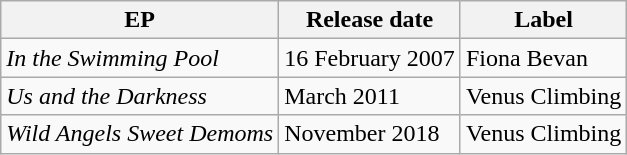<table class="wikitable">
<tr>
<th>EP</th>
<th>Release date</th>
<th>Label</th>
</tr>
<tr>
<td><em>In the Swimming Pool</em></td>
<td>16 February 2007</td>
<td>Fiona Bevan</td>
</tr>
<tr>
<td><em>Us and the Darkness</em></td>
<td>March 2011</td>
<td>Venus Climbing</td>
</tr>
<tr>
<td><em>Wild Angels Sweet Demoms</em></td>
<td>November 2018</td>
<td>Venus Climbing</td>
</tr>
</table>
